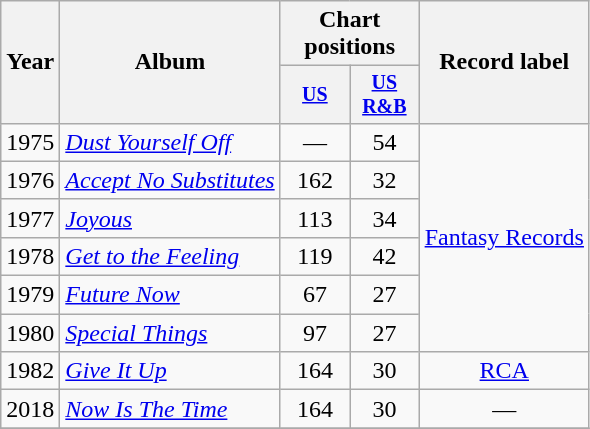<table class="wikitable" style="text-align:center;">
<tr>
<th rowspan="2">Year</th>
<th rowspan="2">Album</th>
<th colspan="2">Chart positions</th>
<th rowspan="2">Record label</th>
</tr>
<tr style="font-size:smaller;">
<th width="40"><a href='#'>US</a></th>
<th width="40"><a href='#'>US<br>R&B</a></th>
</tr>
<tr>
<td rowspan="1">1975</td>
<td align="left"><em><a href='#'>Dust Yourself Off</a></em></td>
<td>—</td>
<td>54</td>
<td rowspan="6"><a href='#'>Fantasy Records</a></td>
</tr>
<tr>
<td rowspan="1">1976</td>
<td align="left"><em><a href='#'>Accept No Substitutes</a></em></td>
<td>162</td>
<td>32</td>
</tr>
<tr>
<td rowspan="1">1977</td>
<td align="left"><em><a href='#'>Joyous</a></em></td>
<td>113</td>
<td>34</td>
</tr>
<tr>
<td rowspan="1">1978</td>
<td align="left"><em><a href='#'>Get to the Feeling</a></em></td>
<td>119</td>
<td>42</td>
</tr>
<tr>
<td rowspan="1">1979</td>
<td align="left"><em><a href='#'>Future Now</a></em></td>
<td>67</td>
<td>27</td>
</tr>
<tr>
<td rowspan="1">1980</td>
<td align="left"><em><a href='#'>Special Things</a></em></td>
<td>97</td>
<td>27</td>
</tr>
<tr>
<td rowspan="1">1982</td>
<td align="left"><em><a href='#'>Give It Up</a></em></td>
<td>164</td>
<td>30</td>
<td rowspan="1"><a href='#'>RCA</a></td>
</tr>
<tr>
<td rowspan="1">2018</td>
<td align="left"><em><a href='#'>Now Is The Time</a></em></td>
<td>164</td>
<td>30</td>
<td rowspan="1">—</td>
</tr>
<tr>
</tr>
</table>
